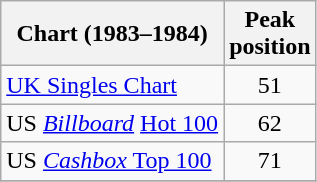<table class="wikitable sortable">
<tr>
<th>Chart (1983–1984)</th>
<th>Peak<br>position</th>
</tr>
<tr>
<td><a href='#'>UK Singles Chart</a></td>
<td style="text-align:center;">51</td>
</tr>
<tr>
<td>US <em><a href='#'>Billboard</a></em> <a href='#'>Hot 100</a></td>
<td style="text-align:center;">62</td>
</tr>
<tr>
<td align="left">US <a href='#'><em>Cashbox</em> Top 100</a></td>
<td style="text-align:center;">71</td>
</tr>
<tr>
</tr>
</table>
